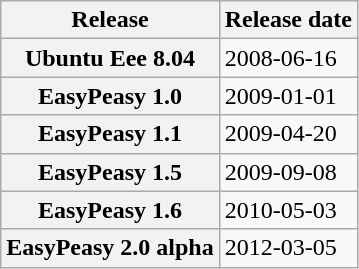<table class="wikitable">
<tr>
<th>Release</th>
<th>Release date</th>
</tr>
<tr>
<th>Ubuntu Eee 8.04</th>
<td>2008-06-16</td>
</tr>
<tr>
<th>EasyPeasy 1.0</th>
<td>2009-01-01</td>
</tr>
<tr>
<th>EasyPeasy 1.1</th>
<td>2009-04-20</td>
</tr>
<tr>
<th>EasyPeasy 1.5</th>
<td>2009-09-08</td>
</tr>
<tr>
<th>EasyPeasy 1.6</th>
<td>2010-05-03</td>
</tr>
<tr>
<th>EasyPeasy 2.0 alpha</th>
<td>2012-03-05</td>
</tr>
</table>
